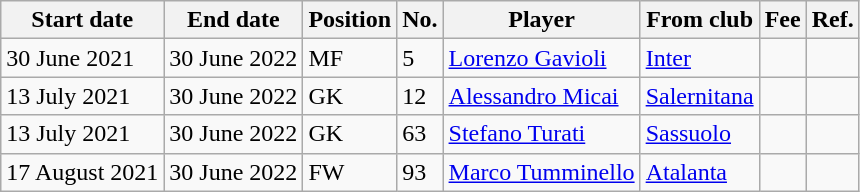<table class="wikitable sortable">
<tr>
<th><strong>Start date</strong></th>
<th><strong>End date</strong></th>
<th><strong>Position</strong></th>
<th><strong>No.</strong></th>
<th><strong>Player</strong></th>
<th><strong>From club</strong></th>
<th><strong>Fee</strong></th>
<th><strong>Ref.</strong></th>
</tr>
<tr>
<td>30 June 2021</td>
<td>30 June 2022</td>
<td>MF</td>
<td>5</td>
<td> <a href='#'>Lorenzo Gavioli</a></td>
<td><a href='#'>Inter</a></td>
<td></td>
<td></td>
</tr>
<tr>
<td>13 July 2021</td>
<td>30 June 2022</td>
<td>GK</td>
<td>12</td>
<td> <a href='#'>Alessandro Micai</a></td>
<td><a href='#'>Salernitana</a></td>
<td></td>
<td></td>
</tr>
<tr>
<td>13 July 2021</td>
<td>30 June 2022</td>
<td>GK</td>
<td>63</td>
<td> <a href='#'>Stefano Turati</a></td>
<td><a href='#'>Sassuolo</a></td>
<td></td>
<td></td>
</tr>
<tr>
<td>17 August 2021</td>
<td>30 June 2022</td>
<td>FW</td>
<td>93</td>
<td> <a href='#'>Marco Tumminello</a></td>
<td><a href='#'>Atalanta</a></td>
<td></td>
<td></td>
</tr>
</table>
